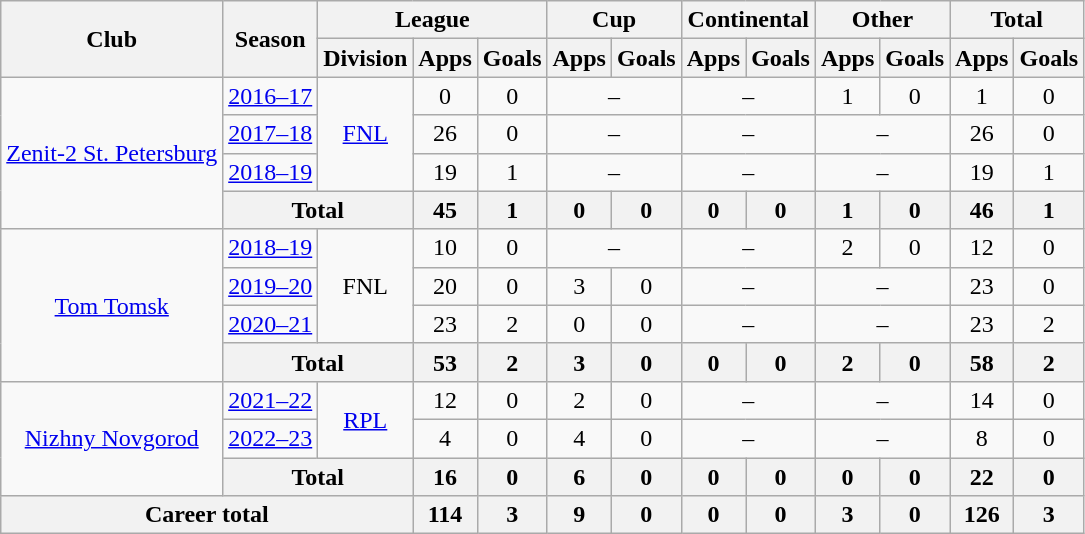<table class="wikitable" style="text-align: center;">
<tr>
<th rowspan=2>Club</th>
<th rowspan=2>Season</th>
<th colspan=3>League</th>
<th colspan=2>Cup</th>
<th colspan=2>Continental</th>
<th colspan=2>Other</th>
<th colspan=2>Total</th>
</tr>
<tr>
<th>Division</th>
<th>Apps</th>
<th>Goals</th>
<th>Apps</th>
<th>Goals</th>
<th>Apps</th>
<th>Goals</th>
<th>Apps</th>
<th>Goals</th>
<th>Apps</th>
<th>Goals</th>
</tr>
<tr>
<td rowspan="4"><a href='#'>Zenit-2 St. Petersburg</a></td>
<td><a href='#'>2016–17</a></td>
<td rowspan="3"><a href='#'>FNL</a></td>
<td>0</td>
<td>0</td>
<td colspan=2>–</td>
<td colspan=2>–</td>
<td>1</td>
<td>0</td>
<td>1</td>
<td>0</td>
</tr>
<tr>
<td><a href='#'>2017–18</a></td>
<td>26</td>
<td>0</td>
<td colspan=2>–</td>
<td colspan=2>–</td>
<td colspan=2>–</td>
<td>26</td>
<td>0</td>
</tr>
<tr>
<td><a href='#'>2018–19</a></td>
<td>19</td>
<td>1</td>
<td colspan=2>–</td>
<td colspan=2>–</td>
<td colspan=2>–</td>
<td>19</td>
<td>1</td>
</tr>
<tr>
<th colspan=2>Total</th>
<th>45</th>
<th>1</th>
<th>0</th>
<th>0</th>
<th>0</th>
<th>0</th>
<th>1</th>
<th>0</th>
<th>46</th>
<th>1</th>
</tr>
<tr>
<td rowspan="4"><a href='#'>Tom Tomsk</a></td>
<td><a href='#'>2018–19</a></td>
<td rowspan="3">FNL</td>
<td>10</td>
<td>0</td>
<td colspan=2>–</td>
<td colspan=2>–</td>
<td>2</td>
<td>0</td>
<td>12</td>
<td>0</td>
</tr>
<tr>
<td><a href='#'>2019–20</a></td>
<td>20</td>
<td>0</td>
<td>3</td>
<td>0</td>
<td colspan=2>–</td>
<td colspan=2>–</td>
<td>23</td>
<td>0</td>
</tr>
<tr>
<td><a href='#'>2020–21</a></td>
<td>23</td>
<td>2</td>
<td>0</td>
<td>0</td>
<td colspan=2>–</td>
<td colspan=2>–</td>
<td>23</td>
<td>2</td>
</tr>
<tr>
<th colspan=2>Total</th>
<th>53</th>
<th>2</th>
<th>3</th>
<th>0</th>
<th>0</th>
<th>0</th>
<th>2</th>
<th>0</th>
<th>58</th>
<th>2</th>
</tr>
<tr>
<td rowspan="3"><a href='#'>Nizhny Novgorod</a></td>
<td><a href='#'>2021–22</a></td>
<td rowspan="2"><a href='#'>RPL</a></td>
<td>12</td>
<td>0</td>
<td>2</td>
<td>0</td>
<td colspan=2>–</td>
<td colspan=2>–</td>
<td>14</td>
<td>0</td>
</tr>
<tr>
<td><a href='#'>2022–23</a></td>
<td>4</td>
<td>0</td>
<td>4</td>
<td>0</td>
<td colspan=2>–</td>
<td colspan=2>–</td>
<td>8</td>
<td>0</td>
</tr>
<tr>
<th colspan=2>Total</th>
<th>16</th>
<th>0</th>
<th>6</th>
<th>0</th>
<th>0</th>
<th>0</th>
<th>0</th>
<th>0</th>
<th>22</th>
<th>0</th>
</tr>
<tr>
<th colspan=3>Career total</th>
<th>114</th>
<th>3</th>
<th>9</th>
<th>0</th>
<th>0</th>
<th>0</th>
<th>3</th>
<th>0</th>
<th>126</th>
<th>3</th>
</tr>
</table>
